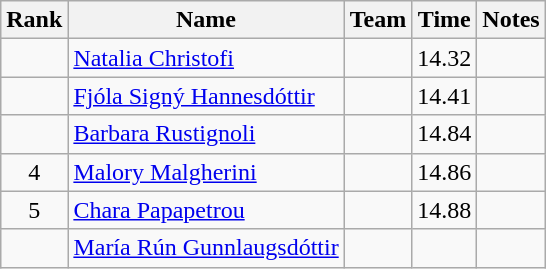<table class="wikitable sortable" style="text-align:center">
<tr>
<th>Rank</th>
<th>Name</th>
<th>Team</th>
<th>Time</th>
<th>Notes</th>
</tr>
<tr>
<td></td>
<td align="left"><a href='#'>Natalia Christofi</a></td>
<td align=left></td>
<td>14.32</td>
<td></td>
</tr>
<tr>
<td></td>
<td align="left"><a href='#'>Fjóla Signý Hannesdóttir</a></td>
<td align=left></td>
<td>14.41</td>
<td></td>
</tr>
<tr>
<td></td>
<td align="left"><a href='#'>Barbara Rustignoli</a></td>
<td align=left></td>
<td>14.84</td>
<td></td>
</tr>
<tr>
<td>4</td>
<td align="left"><a href='#'>Malory Malgherini</a></td>
<td align=left></td>
<td>14.86</td>
<td></td>
</tr>
<tr>
<td>5</td>
<td align="left"><a href='#'>Chara Papapetrou</a></td>
<td align=left></td>
<td>14.88</td>
<td></td>
</tr>
<tr>
<td></td>
<td align="left"><a href='#'>María Rún Gunnlaugsdóttir</a></td>
<td align=left></td>
<td></td>
<td></td>
</tr>
</table>
